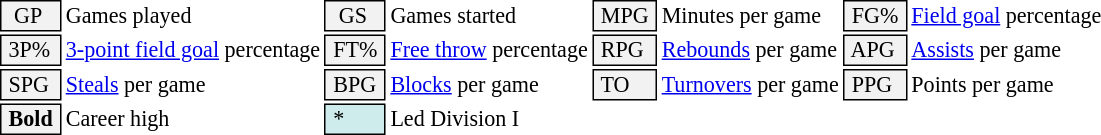<table class="toccolours" style="font-size: 92%; white-space: nowrap;">
<tr>
<td style="background-color: #F2F2F2; border: 1px solid black;">  GP</td>
<td>Games played</td>
<td style="background-color: #F2F2F2; border: 1px solid black">  GS </td>
<td>Games started</td>
<td style="background-color: #F2F2F2; border: 1px solid black"> MPG </td>
<td>Minutes per game</td>
<td style="background-color: #F2F2F2; border: 1px solid black;"> FG% </td>
<td><a href='#'>Field goal</a> percentage</td>
</tr>
<tr>
<td style="background-color: #F2F2F2; border: 1px solid black"> 3P% </td>
<td><a href='#'>3-point field goal</a> percentage</td>
<td style="background-color: #F2F2F2; border: 1px solid black"> FT% </td>
<td><a href='#'>Free throw</a> percentage</td>
<td style="background-color: #F2F2F2; border: 1px solid black;"> RPG </td>
<td><a href='#'>Rebounds</a> per game</td>
<td style="background-color: #F2F2F2; border: 1px solid black"> APG </td>
<td><a href='#'>Assists</a> per game</td>
</tr>
<tr>
<td style="background-color: #F2F2F2; border: 1px solid black"> SPG </td>
<td><a href='#'>Steals</a> per game</td>
<td style="background-color: #F2F2F2; border: 1px solid black;"> BPG </td>
<td><a href='#'>Blocks</a> per game</td>
<td style="background-color: #F2F2F2; border: 1px solid black"> TO </td>
<td><a href='#'>Turnovers</a> per game</td>
<td style="background-color: #F2F2F2; border: 1px solid black"> PPG </td>
<td>Points per game</td>
</tr>
<tr>
<td style="background-color: #F2F2F2; border: 1px solid black"> <strong>Bold</strong> </td>
<td>Career high</td>
<td style="background-color: #cfecec; border: 1px solid black"> * </td>
<td>Led Division I</td>
</tr>
</table>
